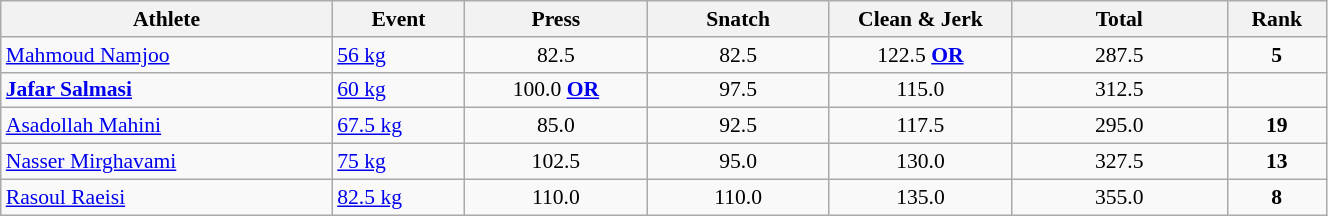<table class="wikitable" width="70%" style="text-align:center; font-size:90%">
<tr>
<th width="20%">Athlete</th>
<th width="8%">Event</th>
<th width="11%">Press</th>
<th width="11%">Snatch</th>
<th width="11%">Clean & Jerk</th>
<th width="13%">Total</th>
<th width="6%">Rank</th>
</tr>
<tr>
<td align="left"><a href='#'>Mahmoud Namjoo</a></td>
<td align="left"><a href='#'>56 kg</a></td>
<td>82.5</td>
<td>82.5</td>
<td>122.5 <strong><a href='#'>OR</a></strong></td>
<td>287.5</td>
<td><strong>5</strong></td>
</tr>
<tr>
<td align="left"><strong><a href='#'>Jafar Salmasi</a></strong></td>
<td align="left"><a href='#'>60 kg</a></td>
<td>100.0 <strong><a href='#'>OR</a></strong></td>
<td>97.5</td>
<td>115.0</td>
<td>312.5</td>
<td></td>
</tr>
<tr>
<td align="left"><a href='#'>Asadollah Mahini</a></td>
<td align="left"><a href='#'>67.5 kg</a></td>
<td>85.0</td>
<td>92.5</td>
<td>117.5</td>
<td>295.0</td>
<td><strong>19</strong></td>
</tr>
<tr>
<td align="left"><a href='#'>Nasser Mirghavami</a></td>
<td align="left"><a href='#'>75 kg</a></td>
<td>102.5</td>
<td>95.0</td>
<td>130.0</td>
<td>327.5</td>
<td><strong>13</strong></td>
</tr>
<tr>
<td align="left"><a href='#'>Rasoul Raeisi</a></td>
<td align="left"><a href='#'>82.5 kg</a></td>
<td>110.0</td>
<td>110.0</td>
<td>135.0</td>
<td>355.0</td>
<td><strong>8</strong></td>
</tr>
</table>
